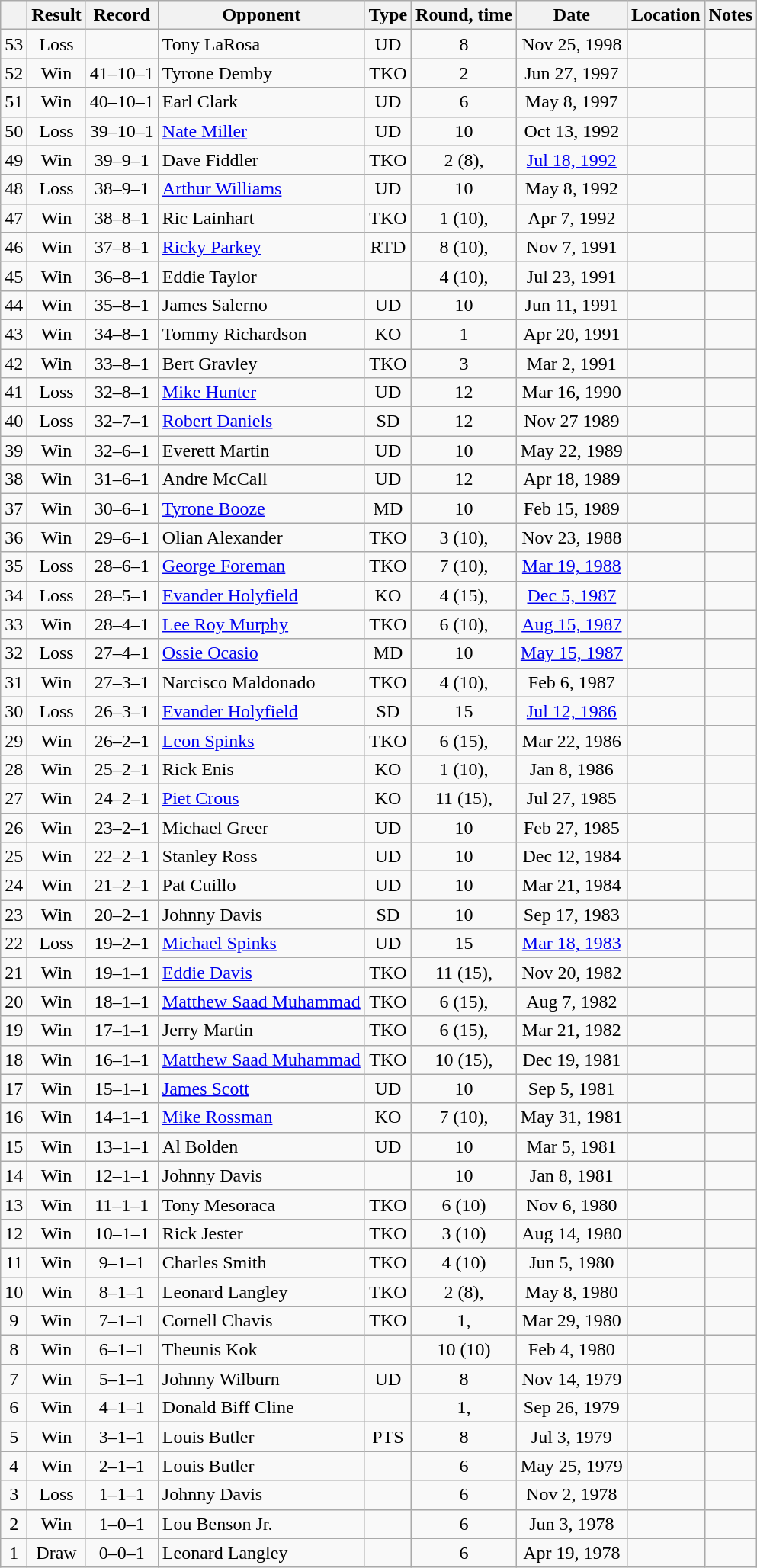<table class="wikitable" style="text-align:center">
<tr>
<th></th>
<th>Result</th>
<th>Record</th>
<th>Opponent</th>
<th>Type</th>
<th>Round, time</th>
<th>Date</th>
<th>Location</th>
<th>Notes</th>
</tr>
<tr>
<td>53</td>
<td>Loss</td>
<td></td>
<td style="text-align:left;">Tony LaRosa</td>
<td>UD</td>
<td>8</td>
<td>Nov 25, 1998</td>
<td style="text-align:left;"></td>
<td></td>
</tr>
<tr>
<td>52</td>
<td>Win</td>
<td>41–10–1</td>
<td style="text-align:left;">Tyrone Demby</td>
<td>TKO</td>
<td>2</td>
<td>Jun 27, 1997</td>
<td style="text-align:left;"></td>
<td></td>
</tr>
<tr>
<td>51</td>
<td>Win</td>
<td>40–10–1</td>
<td style="text-align:left;">Earl Clark</td>
<td>UD</td>
<td>6</td>
<td>May 8, 1997</td>
<td style="text-align:left;"></td>
<td></td>
</tr>
<tr>
<td>50</td>
<td>Loss</td>
<td>39–10–1</td>
<td style="text-align:left;"><a href='#'>Nate Miller</a></td>
<td>UD</td>
<td>10</td>
<td>Oct 13, 1992</td>
<td style="text-align:left;"></td>
<td></td>
</tr>
<tr>
<td>49</td>
<td>Win</td>
<td>39–9–1</td>
<td style="text-align:left;">Dave Fiddler</td>
<td>TKO</td>
<td>2 (8), </td>
<td><a href='#'>Jul 18, 1992</a></td>
<td style="text-align:left;"></td>
<td></td>
</tr>
<tr>
<td>48</td>
<td>Loss</td>
<td>38–9–1</td>
<td style="text-align:left;"><a href='#'>Arthur Williams</a></td>
<td>UD</td>
<td>10</td>
<td>May 8, 1992</td>
<td style="text-align:left;"></td>
<td></td>
</tr>
<tr>
<td>47</td>
<td>Win</td>
<td>38–8–1</td>
<td style="text-align:left;">Ric Lainhart</td>
<td>TKO</td>
<td>1 (10), </td>
<td>Apr 7, 1992</td>
<td style="text-align:left;"></td>
<td></td>
</tr>
<tr>
<td>46</td>
<td>Win</td>
<td>37–8–1</td>
<td style="text-align:left;"><a href='#'>Ricky Parkey</a></td>
<td>RTD</td>
<td>8 (10), </td>
<td>Nov 7, 1991</td>
<td style="text-align:left;"></td>
<td style="text-align:left;"></td>
</tr>
<tr>
<td>45</td>
<td>Win</td>
<td>36–8–1</td>
<td style="text-align:left;">Eddie Taylor</td>
<td></td>
<td>4 (10), </td>
<td>Jul 23, 1991</td>
<td style="text-align:left;"></td>
<td></td>
</tr>
<tr>
<td>44</td>
<td>Win</td>
<td>35–8–1</td>
<td style="text-align:left;">James Salerno</td>
<td>UD</td>
<td>10</td>
<td>Jun 11, 1991</td>
<td style="text-align:left;"></td>
<td></td>
</tr>
<tr>
<td>43</td>
<td>Win</td>
<td>34–8–1</td>
<td style="text-align:left;">Tommy Richardson</td>
<td>KO</td>
<td>1</td>
<td>Apr 20, 1991</td>
<td style="text-align:left;"></td>
<td></td>
</tr>
<tr>
<td>42</td>
<td>Win</td>
<td>33–8–1</td>
<td style="text-align:left;">Bert Gravley</td>
<td>TKO</td>
<td>3</td>
<td>Mar 2, 1991</td>
<td style="text-align:left;"></td>
<td></td>
</tr>
<tr>
<td>41</td>
<td>Loss</td>
<td>32–8–1</td>
<td style="text-align:left;"><a href='#'>Mike Hunter</a></td>
<td>UD</td>
<td>12</td>
<td>Mar 16, 1990</td>
<td style="text-align:left;"></td>
<td style="text-align:left;"></td>
</tr>
<tr>
<td>40</td>
<td>Loss</td>
<td>32–7–1</td>
<td style="text-align:left;"><a href='#'>Robert Daniels</a></td>
<td>SD</td>
<td>12</td>
<td>Nov 27 1989</td>
<td style="text-align:left;"></td>
<td style="text-align:left;"></td>
</tr>
<tr>
<td>39</td>
<td>Win</td>
<td>32–6–1</td>
<td style="text-align:left;">Everett Martin</td>
<td>UD</td>
<td>10</td>
<td>May 22, 1989</td>
<td style="text-align:left;"></td>
<td></td>
</tr>
<tr>
<td>38</td>
<td>Win</td>
<td>31–6–1</td>
<td style="text-align:left;">Andre McCall</td>
<td>UD</td>
<td>12</td>
<td>Apr 18, 1989</td>
<td style="text-align:left;"></td>
<td style="text-align:left;"></td>
</tr>
<tr>
<td>37</td>
<td>Win</td>
<td>30–6–1</td>
<td style="text-align:left;"><a href='#'>Tyrone Booze</a></td>
<td>MD</td>
<td>10</td>
<td>Feb 15, 1989</td>
<td style="text-align:left;"></td>
<td></td>
</tr>
<tr>
<td>36</td>
<td>Win</td>
<td>29–6–1</td>
<td style="text-align:left;">Olian Alexander</td>
<td>TKO</td>
<td>3 (10), </td>
<td>Nov 23, 1988</td>
<td style="text-align:left;"></td>
<td></td>
</tr>
<tr>
<td>35</td>
<td>Loss</td>
<td>28–6–1</td>
<td style="text-align:left;"><a href='#'>George Foreman</a></td>
<td>TKO</td>
<td>7 (10), </td>
<td><a href='#'>Mar 19, 1988</a></td>
<td style="text-align:left;"></td>
<td></td>
</tr>
<tr>
<td>34</td>
<td>Loss</td>
<td>28–5–1</td>
<td style="text-align:left;"><a href='#'>Evander Holyfield</a></td>
<td>KO</td>
<td>4 (15), </td>
<td><a href='#'>Dec 5, 1987</a></td>
<td style="text-align:left;"></td>
<td style="text-align:left;"></td>
</tr>
<tr>
<td>33</td>
<td>Win</td>
<td>28–4–1</td>
<td style="text-align:left;"><a href='#'>Lee Roy Murphy</a></td>
<td>TKO</td>
<td>6 (10), </td>
<td><a href='#'>Aug 15, 1987</a></td>
<td style="text-align:left;"></td>
<td></td>
</tr>
<tr>
<td>32</td>
<td>Loss</td>
<td>27–4–1</td>
<td style="text-align:left;"><a href='#'>Ossie Ocasio</a></td>
<td>MD</td>
<td>10</td>
<td><a href='#'>May 15, 1987</a></td>
<td style="text-align:left;"></td>
<td></td>
</tr>
<tr>
<td>31</td>
<td>Win</td>
<td>27–3–1</td>
<td style="text-align:left;">Narcisco Maldonado</td>
<td>TKO</td>
<td>4 (10), </td>
<td>Feb 6, 1987</td>
<td style="text-align:left;"></td>
<td></td>
</tr>
<tr>
<td>30</td>
<td>Loss</td>
<td>26–3–1</td>
<td style="text-align:left;"><a href='#'>Evander Holyfield</a></td>
<td>SD</td>
<td>15</td>
<td><a href='#'>Jul 12, 1986</a></td>
<td style="text-align:left;"></td>
<td style="text-align:left;"></td>
</tr>
<tr>
<td>29</td>
<td>Win</td>
<td>26–2–1</td>
<td style="text-align:left;"><a href='#'>Leon Spinks</a></td>
<td>TKO</td>
<td>6 (15), </td>
<td>Mar 22, 1986</td>
<td style="text-align:left;"></td>
<td style="text-align:left;"></td>
</tr>
<tr>
<td>28</td>
<td>Win</td>
<td>25–2–1</td>
<td style="text-align:left;">Rick Enis</td>
<td>KO</td>
<td>1 (10), </td>
<td>Jan 8, 1986</td>
<td style="text-align:left;"></td>
<td></td>
</tr>
<tr>
<td>27</td>
<td>Win</td>
<td>24–2–1</td>
<td style="text-align:left;"><a href='#'>Piet Crous</a></td>
<td>KO</td>
<td>11 (15), </td>
<td>Jul 27, 1985</td>
<td style="text-align:left;"></td>
<td style="text-align:left;"></td>
</tr>
<tr>
<td>26</td>
<td>Win</td>
<td>23–2–1</td>
<td style="text-align:left;">Michael Greer</td>
<td>UD</td>
<td>10</td>
<td>Feb 27, 1985</td>
<td style="text-align:left;"></td>
<td></td>
</tr>
<tr>
<td>25</td>
<td>Win</td>
<td>22–2–1</td>
<td style="text-align:left;">Stanley Ross</td>
<td>UD</td>
<td>10</td>
<td>Dec 12, 1984</td>
<td style="text-align:left;"></td>
<td></td>
</tr>
<tr>
<td>24</td>
<td>Win</td>
<td>21–2–1</td>
<td style="text-align:left;">Pat Cuillo</td>
<td>UD</td>
<td>10</td>
<td>Mar 21, 1984</td>
<td style="text-align:left;"></td>
<td></td>
</tr>
<tr>
<td>23</td>
<td>Win</td>
<td>20–2–1</td>
<td style="text-align:left;">Johnny Davis</td>
<td>SD</td>
<td>10</td>
<td>Sep 17, 1983</td>
<td style="text-align:left;"></td>
<td></td>
</tr>
<tr>
<td>22</td>
<td>Loss</td>
<td>19–2–1</td>
<td style="text-align:left;"><a href='#'>Michael Spinks</a></td>
<td>UD</td>
<td>15</td>
<td><a href='#'>Mar 18, 1983</a></td>
<td style="text-align:left;"></td>
<td style="text-align:left;"></td>
</tr>
<tr>
<td>21</td>
<td>Win</td>
<td>19–1–1</td>
<td style="text-align:left;"><a href='#'>Eddie Davis</a></td>
<td>TKO</td>
<td>11 (15), </td>
<td>Nov 20, 1982</td>
<td style="text-align:left;"></td>
<td style="text-align:left;"></td>
</tr>
<tr>
<td>20</td>
<td>Win</td>
<td>18–1–1</td>
<td style="text-align:left;"><a href='#'>Matthew Saad Muhammad</a></td>
<td>TKO</td>
<td>6 (15), </td>
<td>Aug 7, 1982</td>
<td style="text-align:left;"></td>
<td style="text-align:left;"></td>
</tr>
<tr>
<td>19</td>
<td>Win</td>
<td>17–1–1</td>
<td style="text-align:left;">Jerry Martin</td>
<td>TKO</td>
<td>6 (15), </td>
<td>Mar 21, 1982</td>
<td style="text-align:left;"></td>
<td style="text-align:left;"></td>
</tr>
<tr>
<td>18</td>
<td>Win</td>
<td>16–1–1</td>
<td style="text-align:left;"><a href='#'>Matthew Saad Muhammad</a></td>
<td>TKO</td>
<td>10 (15), </td>
<td>Dec 19, 1981</td>
<td style="text-align:left;"></td>
<td style="text-align:left;"></td>
</tr>
<tr>
<td>17</td>
<td>Win</td>
<td>15–1–1</td>
<td style="text-align:left;"><a href='#'>James Scott</a></td>
<td>UD</td>
<td>10</td>
<td>Sep 5, 1981</td>
<td style="text-align:left;"></td>
<td></td>
</tr>
<tr>
<td>16</td>
<td>Win</td>
<td>14–1–1</td>
<td style="text-align:left;"><a href='#'>Mike Rossman</a></td>
<td>KO</td>
<td>7 (10), </td>
<td>May 31, 1981</td>
<td style="text-align:left;"></td>
<td></td>
</tr>
<tr>
<td>15</td>
<td>Win</td>
<td>13–1–1</td>
<td style="text-align:left;">Al Bolden</td>
<td>UD</td>
<td>10</td>
<td>Mar 5, 1981</td>
<td style="text-align:left;"></td>
<td></td>
</tr>
<tr>
<td>14</td>
<td>Win</td>
<td>12–1–1</td>
<td style="text-align:left;">Johnny Davis</td>
<td></td>
<td>10</td>
<td>Jan 8, 1981</td>
<td style="text-align:left;"></td>
<td></td>
</tr>
<tr>
<td>13</td>
<td>Win</td>
<td>11–1–1</td>
<td style="text-align:left;">Tony Mesoraca</td>
<td>TKO</td>
<td>6 (10)</td>
<td>Nov 6, 1980</td>
<td style="text-align:left;"></td>
<td></td>
</tr>
<tr>
<td>12</td>
<td>Win</td>
<td>10–1–1</td>
<td style="text-align:left;">Rick Jester</td>
<td>TKO</td>
<td>3 (10)</td>
<td>Aug 14, 1980</td>
<td style="text-align:left;"></td>
<td></td>
</tr>
<tr>
<td>11</td>
<td>Win</td>
<td>9–1–1</td>
<td style="text-align:left;">Charles Smith</td>
<td>TKO</td>
<td>4 (10)</td>
<td>Jun 5, 1980</td>
<td style="text-align:left;"></td>
<td></td>
</tr>
<tr>
<td>10</td>
<td>Win</td>
<td>8–1–1</td>
<td style="text-align:left;">Leonard Langley</td>
<td>TKO</td>
<td>2 (8), </td>
<td>May 8, 1980</td>
<td style="text-align:left;"></td>
<td></td>
</tr>
<tr>
<td>9</td>
<td>Win</td>
<td>7–1–1</td>
<td style="text-align:left;">Cornell Chavis</td>
<td>TKO</td>
<td>1, </td>
<td>Mar 29, 1980</td>
<td style="text-align:left;"></td>
<td></td>
</tr>
<tr>
<td>8</td>
<td>Win</td>
<td>6–1–1</td>
<td style="text-align:left;">Theunis Kok</td>
<td></td>
<td>10 (10)</td>
<td>Feb 4, 1980</td>
<td style="text-align:left;"></td>
<td></td>
</tr>
<tr>
<td>7</td>
<td>Win</td>
<td>5–1–1</td>
<td style="text-align:left;">Johnny Wilburn</td>
<td>UD</td>
<td>8</td>
<td>Nov 14, 1979</td>
<td style="text-align:left;"></td>
<td></td>
</tr>
<tr>
<td>6</td>
<td>Win</td>
<td>4–1–1</td>
<td style="text-align:left;">Donald Biff Cline</td>
<td></td>
<td>1, </td>
<td>Sep 26, 1979</td>
<td style="text-align:left;"></td>
<td></td>
</tr>
<tr>
<td>5</td>
<td>Win</td>
<td>3–1–1</td>
<td style="text-align:left;">Louis Butler</td>
<td>PTS</td>
<td>8</td>
<td>Jul 3, 1979</td>
<td style="text-align:left;"></td>
<td></td>
</tr>
<tr>
<td>4</td>
<td>Win</td>
<td>2–1–1</td>
<td style="text-align:left;">Louis Butler</td>
<td></td>
<td>6</td>
<td>May 25, 1979</td>
<td style="text-align:left;"></td>
<td></td>
</tr>
<tr>
<td>3</td>
<td>Loss</td>
<td>1–1–1</td>
<td style="text-align:left;">Johnny Davis</td>
<td></td>
<td>6</td>
<td>Nov 2, 1978</td>
<td style="text-align:left;"></td>
<td></td>
</tr>
<tr>
<td>2</td>
<td>Win</td>
<td>1–0–1</td>
<td style="text-align:left;">Lou Benson Jr.</td>
<td></td>
<td>6</td>
<td>Jun 3, 1978</td>
<td style="text-align:left;"></td>
<td></td>
</tr>
<tr>
<td>1</td>
<td>Draw</td>
<td>0–0–1</td>
<td style="text-align:left;">Leonard Langley</td>
<td></td>
<td>6</td>
<td>Apr 19, 1978</td>
<td style="text-align:left;"></td>
<td></td>
</tr>
</table>
